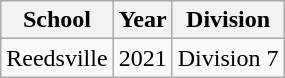<table class="wikitable">
<tr>
<th>School</th>
<th>Year</th>
<th>Division</th>
</tr>
<tr>
<td>Reedsville</td>
<td>2021</td>
<td>Division 7</td>
</tr>
</table>
